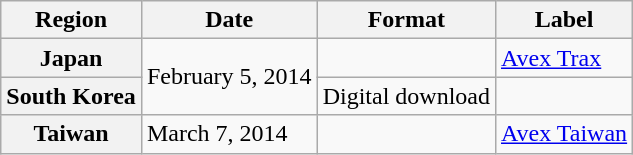<table class="wikitable plainrowheaders">
<tr>
<th scope="col">Region</th>
<th scope="col">Date</th>
<th scope="col">Format</th>
<th scope="col">Label</th>
</tr>
<tr>
<th scope="row">Japan</th>
<td rowspan="2">February 5, 2014</td>
<td></td>
<td><a href='#'>Avex Trax</a></td>
</tr>
<tr>
<th scope="row">South Korea</th>
<td>Digital download</td>
<td></td>
</tr>
<tr>
<th scope="row">Taiwan</th>
<td>March 7, 2014</td>
<td></td>
<td><a href='#'>Avex Taiwan</a></td>
</tr>
</table>
